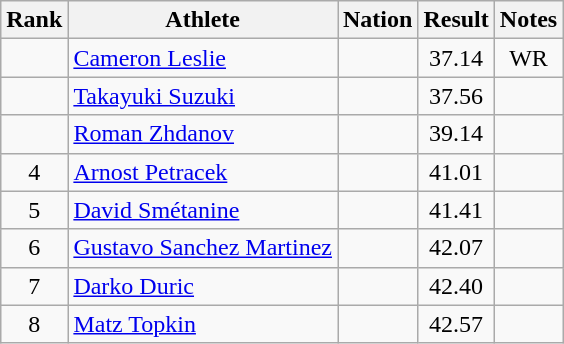<table class="wikitable sortable" style="text-align:center">
<tr>
<th>Rank</th>
<th>Athlete</th>
<th>Nation</th>
<th>Result</th>
<th>Notes</th>
</tr>
<tr>
<td></td>
<td align=left><a href='#'>Cameron Leslie</a></td>
<td align=left></td>
<td>37.14</td>
<td>WR</td>
</tr>
<tr>
<td></td>
<td align=left><a href='#'>Takayuki Suzuki</a></td>
<td align=left></td>
<td>37.56</td>
<td></td>
</tr>
<tr>
<td></td>
<td align=left><a href='#'>Roman Zhdanov</a></td>
<td align=left></td>
<td>39.14</td>
<td></td>
</tr>
<tr>
<td>4</td>
<td align=left><a href='#'>Arnost Petracek</a></td>
<td align=left></td>
<td>41.01</td>
<td></td>
</tr>
<tr>
<td>5</td>
<td align=left><a href='#'>David Smétanine</a></td>
<td align=left></td>
<td>41.41</td>
<td></td>
</tr>
<tr>
<td>6</td>
<td align=left><a href='#'>Gustavo Sanchez Martinez</a></td>
<td align=left></td>
<td>42.07</td>
<td></td>
</tr>
<tr>
<td>7</td>
<td align=left><a href='#'>Darko Duric</a></td>
<td align=left></td>
<td>42.40</td>
<td></td>
</tr>
<tr>
<td>8</td>
<td align=left><a href='#'>Matz Topkin</a></td>
<td align=left></td>
<td>42.57</td>
<td></td>
</tr>
</table>
